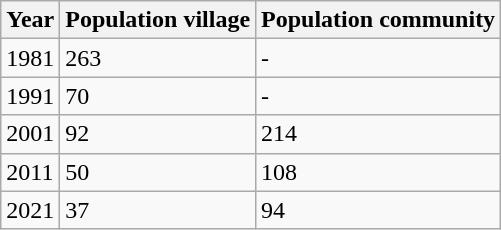<table class=wikitable>
<tr>
<th>Year</th>
<th>Population village</th>
<th>Population community</th>
</tr>
<tr>
<td>1981</td>
<td>263</td>
<td>-</td>
</tr>
<tr>
<td>1991</td>
<td>70</td>
<td>-</td>
</tr>
<tr>
<td>2001</td>
<td>92</td>
<td>214</td>
</tr>
<tr>
<td>2011</td>
<td>50</td>
<td>108</td>
</tr>
<tr>
<td>2021</td>
<td>37</td>
<td>94</td>
</tr>
</table>
